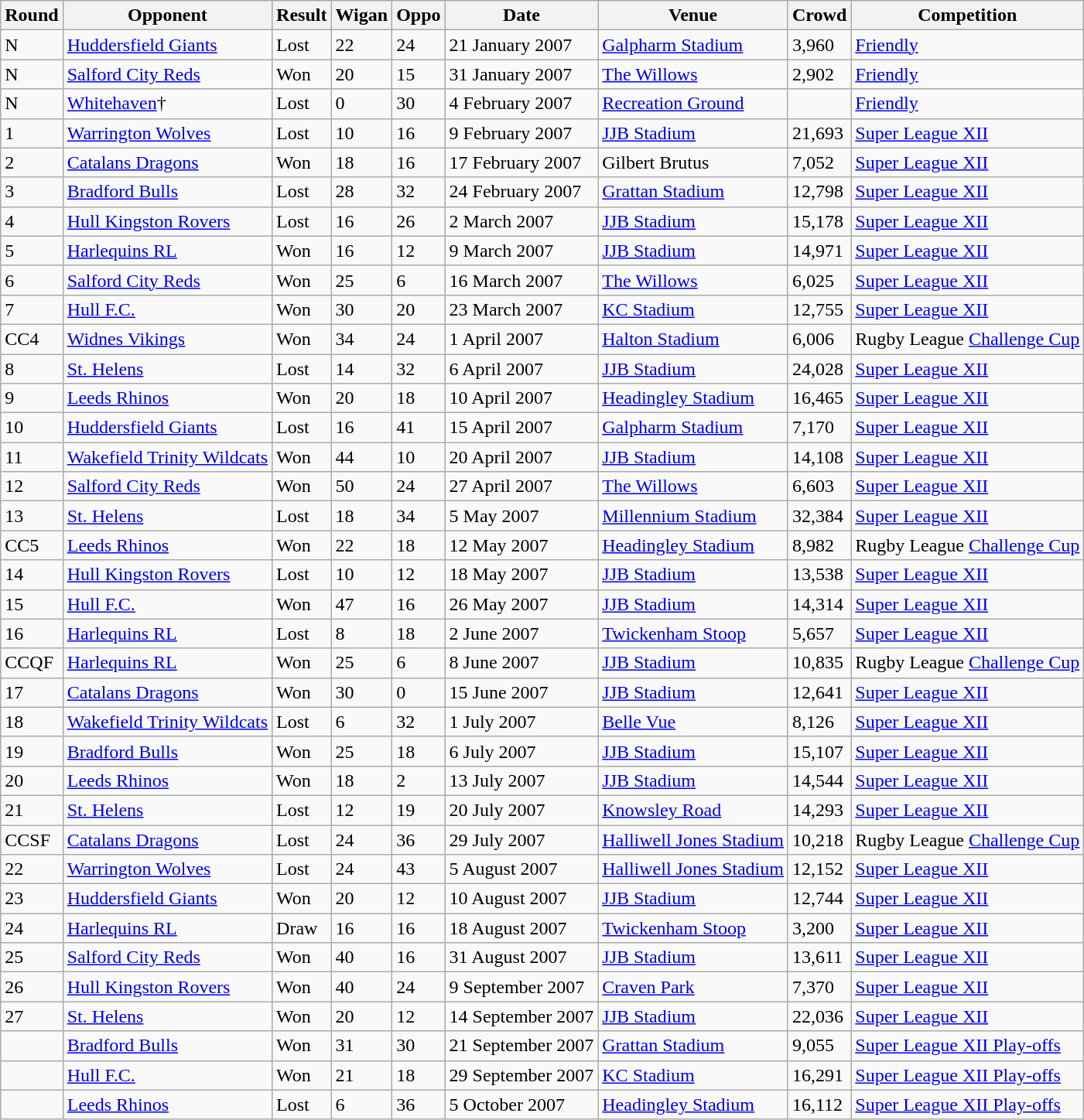<table class="wikitable" style="text-align:left;">
<tr>
<th>Round</th>
<th>Opponent</th>
<th>Result</th>
<th>Wigan</th>
<th>Oppo</th>
<th>Date</th>
<th>Venue</th>
<th>Crowd</th>
<th>Competition</th>
</tr>
<tr>
<td>N</td>
<td><a href='#'>Huddersfield Giants</a></td>
<td>Lost</td>
<td>22</td>
<td>24</td>
<td>21 January 2007</td>
<td><a href='#'>Galpharm Stadium</a></td>
<td>3,960</td>
<td><a href='#'>Friendly</a></td>
</tr>
<tr>
<td>N</td>
<td><a href='#'>Salford City Reds</a></td>
<td>Won</td>
<td>20</td>
<td>15</td>
<td>31 January 2007</td>
<td><a href='#'>The Willows</a></td>
<td>2,902</td>
<td><a href='#'>Friendly</a></td>
</tr>
<tr>
<td>N</td>
<td><a href='#'>Whitehaven</a>†</td>
<td>Lost</td>
<td>0</td>
<td>30</td>
<td>4 February 2007</td>
<td><a href='#'>Recreation Ground</a></td>
<td></td>
<td><a href='#'>Friendly</a></td>
</tr>
<tr>
<td>1</td>
<td><a href='#'>Warrington Wolves</a></td>
<td>Lost</td>
<td>10</td>
<td>16</td>
<td>9 February 2007</td>
<td><a href='#'>JJB Stadium</a></td>
<td>21,693</td>
<td><a href='#'>Super League XII</a></td>
</tr>
<tr>
<td>2</td>
<td><a href='#'>Catalans Dragons</a></td>
<td>Won</td>
<td>18</td>
<td>16</td>
<td>17 February 2007</td>
<td>Gilbert Brutus</td>
<td>7,052</td>
<td><a href='#'>Super League XII</a></td>
</tr>
<tr>
<td>3</td>
<td><a href='#'>Bradford Bulls</a></td>
<td>Lost</td>
<td>28</td>
<td>32</td>
<td>24 February 2007</td>
<td><a href='#'>Grattan Stadium</a></td>
<td>12,798</td>
<td><a href='#'>Super League XII</a></td>
</tr>
<tr>
<td>4</td>
<td><a href='#'>Hull Kingston Rovers</a></td>
<td>Lost</td>
<td>16</td>
<td>26</td>
<td>2 March 2007</td>
<td><a href='#'>JJB Stadium</a></td>
<td>15,178</td>
<td><a href='#'>Super League XII</a></td>
</tr>
<tr>
<td>5</td>
<td><a href='#'>Harlequins RL</a></td>
<td>Won</td>
<td>16</td>
<td>12</td>
<td>9 March 2007</td>
<td><a href='#'>JJB Stadium</a></td>
<td>14,971</td>
<td><a href='#'>Super League XII</a></td>
</tr>
<tr>
<td>6</td>
<td><a href='#'>Salford City Reds</a></td>
<td>Won</td>
<td>25</td>
<td>6</td>
<td>16 March 2007</td>
<td><a href='#'>The Willows</a></td>
<td>6,025</td>
<td><a href='#'>Super League XII</a></td>
</tr>
<tr>
<td>7</td>
<td><a href='#'>Hull F.C.</a></td>
<td>Won</td>
<td>30</td>
<td>20</td>
<td>23 March 2007</td>
<td><a href='#'>KC Stadium</a></td>
<td>12,755</td>
<td><a href='#'>Super League XII</a></td>
</tr>
<tr>
<td>CC4</td>
<td><a href='#'>Widnes Vikings</a></td>
<td>Won</td>
<td>34</td>
<td>24</td>
<td>1 April 2007</td>
<td><a href='#'>Halton Stadium</a></td>
<td>6,006</td>
<td>Rugby League <a href='#'>Challenge Cup</a></td>
</tr>
<tr>
<td>8</td>
<td><a href='#'>St. Helens</a></td>
<td>Lost</td>
<td>14</td>
<td>32</td>
<td>6 April 2007</td>
<td><a href='#'>JJB Stadium</a></td>
<td>24,028</td>
<td><a href='#'>Super League XII</a></td>
</tr>
<tr>
<td>9</td>
<td><a href='#'>Leeds Rhinos</a></td>
<td>Won</td>
<td>20</td>
<td>18</td>
<td>10 April 2007</td>
<td><a href='#'>Headingley Stadium</a></td>
<td>16,465</td>
<td><a href='#'>Super League XII</a></td>
</tr>
<tr>
<td>10</td>
<td><a href='#'>Huddersfield Giants</a></td>
<td>Lost</td>
<td>16</td>
<td>41</td>
<td>15 April 2007</td>
<td><a href='#'>Galpharm Stadium</a></td>
<td>7,170</td>
<td><a href='#'>Super League XII</a></td>
</tr>
<tr>
<td>11</td>
<td><a href='#'>Wakefield Trinity Wildcats</a></td>
<td>Won</td>
<td>44</td>
<td>10</td>
<td>20 April 2007</td>
<td><a href='#'>JJB Stadium</a></td>
<td>14,108</td>
<td><a href='#'>Super League XII</a></td>
</tr>
<tr>
<td>12</td>
<td><a href='#'>Salford City Reds</a></td>
<td>Won</td>
<td>50</td>
<td>24</td>
<td>27 April 2007</td>
<td><a href='#'>The Willows</a></td>
<td>6,603</td>
<td><a href='#'>Super League XII</a></td>
</tr>
<tr>
<td>13</td>
<td><a href='#'>St. Helens</a></td>
<td>Lost</td>
<td>18</td>
<td>34</td>
<td>5 May 2007</td>
<td><a href='#'>Millennium Stadium</a></td>
<td>32,384</td>
<td><a href='#'>Super League XII</a></td>
</tr>
<tr>
<td>CC5</td>
<td><a href='#'>Leeds Rhinos</a></td>
<td>Won</td>
<td>22</td>
<td>18</td>
<td>12 May 2007</td>
<td><a href='#'>Headingley Stadium</a></td>
<td>8,982</td>
<td>Rugby League <a href='#'>Challenge Cup</a></td>
</tr>
<tr>
<td>14</td>
<td><a href='#'>Hull Kingston Rovers</a></td>
<td>Lost</td>
<td>10</td>
<td>12</td>
<td>18 May 2007</td>
<td><a href='#'>JJB Stadium</a></td>
<td>13,538</td>
<td><a href='#'>Super League XII</a></td>
</tr>
<tr>
<td>15</td>
<td><a href='#'>Hull F.C.</a></td>
<td>Won</td>
<td>47</td>
<td>16</td>
<td>26 May 2007</td>
<td><a href='#'>JJB Stadium</a></td>
<td>14,314</td>
<td><a href='#'>Super League XII</a></td>
</tr>
<tr>
<td>16</td>
<td><a href='#'>Harlequins RL</a></td>
<td>Lost</td>
<td>8</td>
<td>18</td>
<td>2 June 2007</td>
<td><a href='#'>Twickenham Stoop</a></td>
<td>5,657</td>
<td><a href='#'>Super League XII</a></td>
</tr>
<tr>
<td>CCQF</td>
<td><a href='#'>Harlequins RL</a></td>
<td>Won</td>
<td>25</td>
<td>6</td>
<td>8 June 2007</td>
<td><a href='#'>JJB Stadium</a></td>
<td>10,835</td>
<td>Rugby League <a href='#'>Challenge Cup</a></td>
</tr>
<tr>
<td>17</td>
<td><a href='#'>Catalans Dragons</a></td>
<td>Won</td>
<td>30</td>
<td>0</td>
<td>15 June 2007</td>
<td><a href='#'>JJB Stadium</a></td>
<td>12,641</td>
<td><a href='#'>Super League XII</a></td>
</tr>
<tr>
<td>18</td>
<td><a href='#'>Wakefield Trinity Wildcats</a></td>
<td>Lost</td>
<td>6</td>
<td>32</td>
<td>1 July 2007</td>
<td><a href='#'>Belle Vue</a></td>
<td>8,126</td>
<td><a href='#'>Super League XII</a></td>
</tr>
<tr>
<td>19</td>
<td><a href='#'>Bradford Bulls</a></td>
<td>Won</td>
<td>25</td>
<td>18</td>
<td>6 July 2007</td>
<td><a href='#'>JJB Stadium</a></td>
<td>15,107</td>
<td><a href='#'>Super League XII</a></td>
</tr>
<tr>
<td>20</td>
<td><a href='#'>Leeds Rhinos</a></td>
<td>Won</td>
<td>18</td>
<td>2</td>
<td>13 July 2007</td>
<td><a href='#'>JJB Stadium</a></td>
<td>14,544</td>
<td><a href='#'>Super League XII</a></td>
</tr>
<tr>
<td>21</td>
<td><a href='#'>St. Helens</a></td>
<td>Lost</td>
<td>12</td>
<td>19</td>
<td>20 July 2007</td>
<td><a href='#'>Knowsley Road</a></td>
<td>14,293</td>
<td><a href='#'>Super League XII</a></td>
</tr>
<tr>
<td>CCSF</td>
<td><a href='#'>Catalans Dragons</a></td>
<td>Lost</td>
<td>24</td>
<td>36</td>
<td>29 July 2007</td>
<td><a href='#'>Halliwell Jones Stadium</a></td>
<td>10,218</td>
<td>Rugby League <a href='#'>Challenge Cup</a></td>
</tr>
<tr>
<td>22</td>
<td><a href='#'>Warrington Wolves</a></td>
<td>Lost</td>
<td>24</td>
<td>43</td>
<td>5 August 2007</td>
<td><a href='#'>Halliwell Jones Stadium</a></td>
<td>12,152</td>
<td><a href='#'>Super League XII</a></td>
</tr>
<tr>
<td>23</td>
<td><a href='#'>Huddersfield Giants</a></td>
<td>Won</td>
<td>20</td>
<td>12</td>
<td>10 August 2007</td>
<td><a href='#'>JJB Stadium</a></td>
<td>12,744</td>
<td><a href='#'>Super League XII</a></td>
</tr>
<tr>
<td>24</td>
<td><a href='#'>Harlequins RL</a></td>
<td>Draw</td>
<td>16</td>
<td>16</td>
<td>18 August 2007</td>
<td><a href='#'>Twickenham Stoop</a></td>
<td>3,200</td>
<td><a href='#'>Super League XII</a></td>
</tr>
<tr>
<td>25</td>
<td><a href='#'>Salford City Reds</a></td>
<td>Won</td>
<td>40</td>
<td>16</td>
<td>31 August 2007</td>
<td><a href='#'>JJB Stadium</a></td>
<td>13,611</td>
<td><a href='#'>Super League XII</a></td>
</tr>
<tr>
<td>26</td>
<td><a href='#'>Hull Kingston Rovers</a></td>
<td>Won</td>
<td>40</td>
<td>24</td>
<td>9 September 2007</td>
<td><a href='#'>Craven Park</a></td>
<td>7,370</td>
<td><a href='#'>Super League XII</a></td>
</tr>
<tr>
<td>27</td>
<td><a href='#'>St. Helens</a></td>
<td>Won</td>
<td>20</td>
<td>12</td>
<td>14 September 2007</td>
<td><a href='#'>JJB Stadium</a></td>
<td>22,036</td>
<td><a href='#'>Super League XII</a></td>
</tr>
<tr>
<td></td>
<td><a href='#'>Bradford Bulls</a></td>
<td>Won</td>
<td>31</td>
<td>30</td>
<td>21 September 2007</td>
<td><a href='#'>Grattan Stadium</a></td>
<td>9,055</td>
<td><a href='#'>Super League XII Play-offs</a></td>
</tr>
<tr>
<td></td>
<td><a href='#'>Hull F.C.</a></td>
<td>Won</td>
<td>21</td>
<td>18</td>
<td>29 September 2007</td>
<td><a href='#'>KC Stadium</a></td>
<td>16,291</td>
<td><a href='#'>Super League XII Play-offs</a></td>
</tr>
<tr>
<td></td>
<td><a href='#'>Leeds Rhinos</a></td>
<td>Lost</td>
<td>6</td>
<td>36</td>
<td>5 October 2007</td>
<td><a href='#'>Headingley Stadium</a></td>
<td>16,112</td>
<td><a href='#'>Super League XII Play-offs</a></td>
</tr>
</table>
